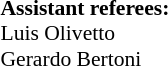<table width=50% style="font-size: 90%">
<tr>
<td><br><strong>Assistant referees:</strong>
<br> Luis Olivetto
<br> Gerardo Bertoni</td>
</tr>
</table>
